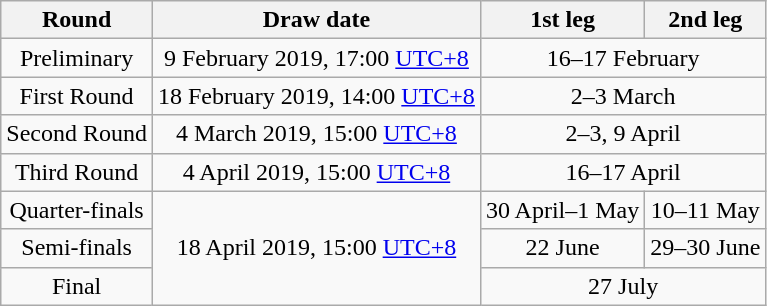<table class="wikitable" style="text-align:center">
<tr>
<th>Round</th>
<th>Draw date</th>
<th>1st leg</th>
<th>2nd leg</th>
</tr>
<tr>
<td>Preliminary</td>
<td>9 February 2019, 17:00 <a href='#'>UTC+8</a></td>
<td colspan=2>16–17 February</td>
</tr>
<tr>
<td>First Round</td>
<td>18 February 2019, 14:00 <a href='#'>UTC+8</a></td>
<td colspan=2>2–3 March</td>
</tr>
<tr>
<td>Second Round</td>
<td>4 March 2019, 15:00 <a href='#'>UTC+8</a></td>
<td colspan=2>2–3, 9 April</td>
</tr>
<tr>
<td>Third Round</td>
<td>4 April 2019, 15:00 <a href='#'>UTC+8</a></td>
<td colspan=2>16–17 April</td>
</tr>
<tr>
<td>Quarter-finals</td>
<td rowspan="3">18 April 2019, 15:00 <a href='#'>UTC+8</a></td>
<td>30 April–1 May</td>
<td>10–11 May</td>
</tr>
<tr>
<td>Semi-finals</td>
<td>22 June</td>
<td>29–30 June</td>
</tr>
<tr>
<td>Final</td>
<td colspan=2>27 July</td>
</tr>
</table>
